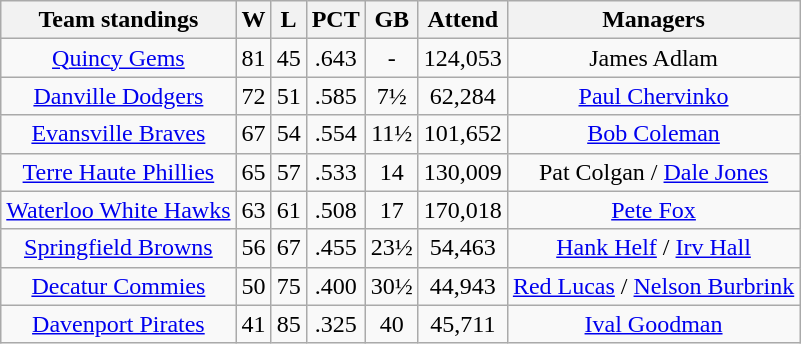<table class="wikitable" style="text-align:center">
<tr>
<th>Team standings</th>
<th>W</th>
<th>L</th>
<th>PCT</th>
<th>GB</th>
<th>Attend</th>
<th>Managers</th>
</tr>
<tr align=center>
<td><a href='#'>Quincy Gems</a></td>
<td>81</td>
<td>45</td>
<td>.643</td>
<td>-</td>
<td>124,053</td>
<td>James Adlam</td>
</tr>
<tr align=center>
<td><a href='#'>Danville Dodgers</a></td>
<td>72</td>
<td>51</td>
<td>.585</td>
<td>7½</td>
<td>62,284</td>
<td><a href='#'>Paul Chervinko</a></td>
</tr>
<tr align=center>
<td><a href='#'>Evansville Braves</a></td>
<td>67</td>
<td>54</td>
<td>.554</td>
<td>11½</td>
<td>101,652</td>
<td><a href='#'>Bob Coleman</a></td>
</tr>
<tr align=center>
<td><a href='#'>Terre Haute Phillies</a></td>
<td>65</td>
<td>57</td>
<td>.533</td>
<td>14</td>
<td>130,009</td>
<td>Pat Colgan / <a href='#'>Dale Jones</a></td>
</tr>
<tr align=center>
<td><a href='#'>Waterloo White Hawks</a></td>
<td>63</td>
<td>61</td>
<td>.508</td>
<td>17</td>
<td>170,018</td>
<td><a href='#'>Pete Fox</a></td>
</tr>
<tr align=center>
<td><a href='#'>Springfield Browns</a></td>
<td>56</td>
<td>67</td>
<td>.455</td>
<td>23½</td>
<td>54,463</td>
<td><a href='#'>Hank Helf</a> / <a href='#'>Irv Hall</a></td>
</tr>
<tr align=center>
<td><a href='#'>Decatur Commies</a></td>
<td>50</td>
<td>75</td>
<td>.400</td>
<td>30½</td>
<td>44,943</td>
<td><a href='#'>Red Lucas</a> / <a href='#'>Nelson Burbrink</a></td>
</tr>
<tr align=center>
<td><a href='#'>Davenport Pirates</a></td>
<td>41</td>
<td>85</td>
<td>.325</td>
<td>40</td>
<td>45,711</td>
<td><a href='#'>Ival Goodman</a></td>
</tr>
</table>
